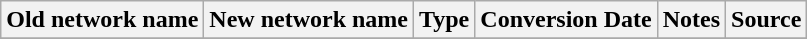<table class="wikitable">
<tr>
<th>Old network name</th>
<th>New network name</th>
<th>Type</th>
<th>Conversion Date</th>
<th>Notes</th>
<th>Source</th>
</tr>
<tr>
</tr>
</table>
